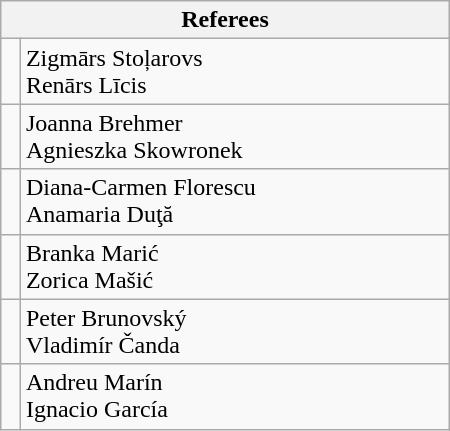<table class="wikitable" style="width:300px;">
<tr>
<th colspan=2>Referees</th>
</tr>
<tr>
<td align=left></td>
<td>Zigmārs Stoļarovs<br>Renārs Līcis</td>
</tr>
<tr>
<td align=left></td>
<td>Joanna Brehmer<br>Agnieszka Skowronek</td>
</tr>
<tr>
<td align=left></td>
<td>Diana-Carmen Florescu<br>Anamaria Duţă</td>
</tr>
<tr>
<td align=left></td>
<td>Branka Marić<br>Zorica Mašić</td>
</tr>
<tr>
<td align=left></td>
<td>Peter Brunovský<br>Vladimír Čanda</td>
</tr>
<tr>
<td align=left></td>
<td>Andreu Marín<br>Ignacio García</td>
</tr>
</table>
